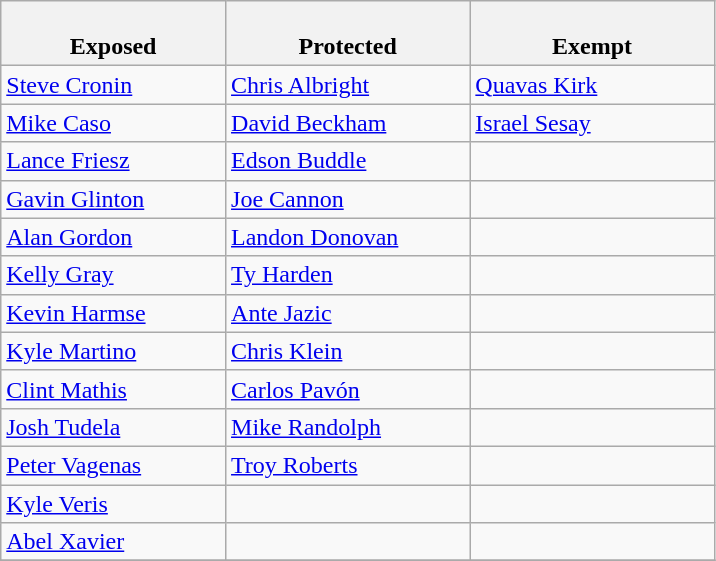<table class="wikitable">
<tr>
<th style="width:23%"><br>Exposed</th>
<th style="width:25%"><br>Protected</th>
<th style="width:25%"><br>Exempt</th>
</tr>
<tr>
<td><a href='#'>Steve Cronin</a></td>
<td><a href='#'>Chris Albright</a></td>
<td><a href='#'>Quavas Kirk</a></td>
</tr>
<tr>
<td><a href='#'>Mike Caso</a></td>
<td><a href='#'>David Beckham</a></td>
<td><a href='#'>Israel Sesay</a></td>
</tr>
<tr>
<td><a href='#'>Lance Friesz</a></td>
<td><a href='#'>Edson Buddle</a></td>
<td></td>
</tr>
<tr>
<td><a href='#'>Gavin Glinton</a></td>
<td><a href='#'>Joe Cannon</a></td>
<td></td>
</tr>
<tr>
<td><a href='#'>Alan Gordon</a></td>
<td><a href='#'>Landon Donovan</a></td>
<td></td>
</tr>
<tr>
<td><a href='#'>Kelly Gray</a></td>
<td><a href='#'>Ty Harden</a></td>
<td></td>
</tr>
<tr>
<td><a href='#'>Kevin Harmse</a></td>
<td><a href='#'>Ante Jazic</a></td>
<td></td>
</tr>
<tr>
<td><a href='#'>Kyle Martino</a></td>
<td><a href='#'>Chris Klein</a></td>
<td></td>
</tr>
<tr>
<td><a href='#'>Clint Mathis</a></td>
<td><a href='#'>Carlos Pavón</a></td>
<td></td>
</tr>
<tr>
<td><a href='#'>Josh Tudela</a></td>
<td><a href='#'>Mike Randolph</a></td>
<td></td>
</tr>
<tr>
<td><a href='#'>Peter Vagenas</a></td>
<td><a href='#'>Troy Roberts</a></td>
<td></td>
</tr>
<tr>
<td><a href='#'>Kyle Veris</a></td>
<td></td>
<td></td>
</tr>
<tr>
<td><a href='#'>Abel Xavier</a></td>
<td></td>
<td></td>
</tr>
<tr>
</tr>
</table>
